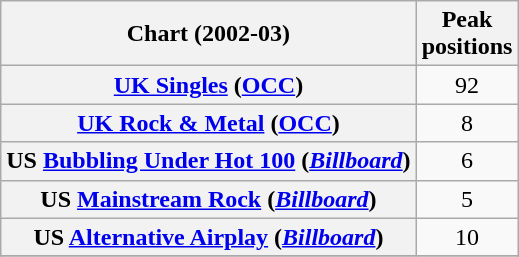<table class="wikitable sortable plainrowheaders" style="text-align:center">
<tr>
<th scope="col">Chart (2002-03)</th>
<th scope="col">Peak<br>positions</th>
</tr>
<tr>
<th scope="row"><a href='#'>UK Singles</a> (<a href='#'>OCC</a>)</th>
<td>92</td>
</tr>
<tr>
<th scope="row"><a href='#'>UK Rock & Metal</a> (<a href='#'>OCC</a>)</th>
<td>8</td>
</tr>
<tr>
<th scope="row">US <a href='#'>Bubbling Under Hot 100</a> (<em><a href='#'>Billboard</a></em>)</th>
<td>6</td>
</tr>
<tr>
<th scope="row">US <a href='#'>Mainstream Rock</a> (<em><a href='#'>Billboard</a></em>)</th>
<td>5</td>
</tr>
<tr>
<th scope="row">US <a href='#'>Alternative Airplay</a> (<em><a href='#'>Billboard</a></em>)</th>
<td>10</td>
</tr>
<tr>
</tr>
</table>
